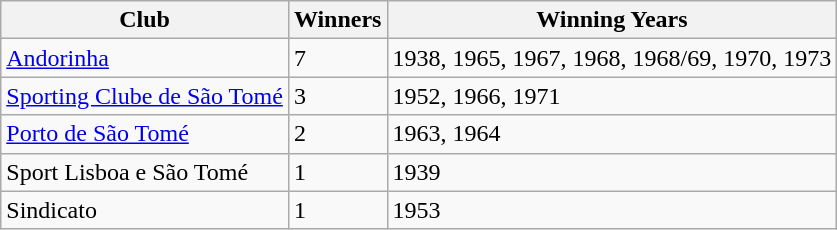<table class="wikitable">
<tr>
<th>Club</th>
<th>Winners</th>
<th>Winning Years</th>
</tr>
<tr>
<td><a href='#'>Andorinha</a></td>
<td>7</td>
<td>1938, 1965, 1967, 1968, 1968/69, 1970, 1973</td>
</tr>
<tr>
<td><a href='#'>Sporting Clube de São Tomé</a></td>
<td>3</td>
<td>1952, 1966, 1971</td>
</tr>
<tr>
<td><a href='#'>Porto de São Tomé</a></td>
<td>2</td>
<td>1963, 1964</td>
</tr>
<tr>
<td>Sport Lisboa e São Tomé</td>
<td>1</td>
<td>1939</td>
</tr>
<tr>
<td>Sindicato</td>
<td>1</td>
<td>1953</td>
</tr>
</table>
